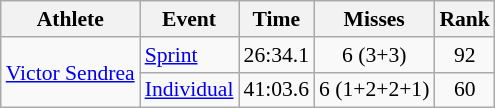<table class="wikitable" style="font-size:90%">
<tr>
<th>Athlete</th>
<th>Event</th>
<th>Time</th>
<th>Misses</th>
<th>Rank</th>
</tr>
<tr align=center>
<td align=left rowspan=2><a href='#'>Victor Sendrea</a></td>
<td align=left><a href='#'>Sprint</a></td>
<td>26:34.1</td>
<td>6 (3+3)</td>
<td>92</td>
</tr>
<tr align=center>
<td align=left><a href='#'>Individual</a></td>
<td>41:03.6</td>
<td>6 (1+2+2+1)</td>
<td>60</td>
</tr>
</table>
